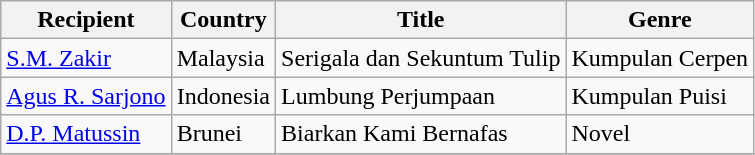<table class="wikitable" style="text-align:left">
<tr>
<th>Recipient</th>
<th>Country</th>
<th>Title</th>
<th>Genre</th>
</tr>
<tr>
<td><a href='#'>S.M. Zakir</a></td>
<td>Malaysia</td>
<td>Serigala dan Sekuntum Tulip</td>
<td>Kumpulan Cerpen</td>
</tr>
<tr>
<td><a href='#'>Agus R. Sarjono</a></td>
<td>Indonesia</td>
<td>Lumbung Perjumpaan</td>
<td>Kumpulan Puisi</td>
</tr>
<tr>
<td><a href='#'>D.P. Matussin</a></td>
<td>Brunei</td>
<td>Biarkan Kami Bernafas</td>
<td>Novel</td>
</tr>
<tr>
</tr>
</table>
